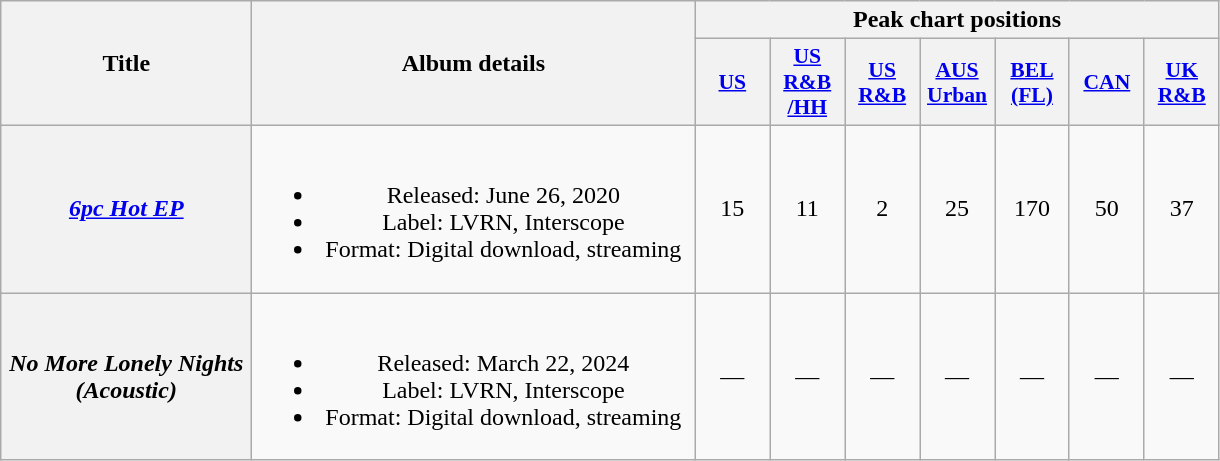<table class="wikitable plainrowheaders" style="text-align:center;" border="1">
<tr>
<th scope="col" rowspan="2" style="width:10em;">Title</th>
<th scope="col" rowspan="2" style="width:18em;">Album details</th>
<th scope="col" colspan="7">Peak chart positions</th>
</tr>
<tr>
<th scope="col" style="width:3em;font-size:90%;"><a href='#'>US</a><br></th>
<th scope="col" style="width:3em;font-size:90%;"><a href='#'>US<br>R&B<br>/HH</a><br></th>
<th scope="col" style="width:3em;font-size:90%;"><a href='#'>US<br>R&B</a><br></th>
<th scope="col" style="width:3em;font-size:90%;"><a href='#'>AUS<br>Urban</a><br></th>
<th scope="col" style="width:3em;font-size:90%;"><a href='#'>BEL<br>(FL)</a><br></th>
<th scope="col" style="width:3em;font-size:90%;"><a href='#'>CAN</a><br></th>
<th scope="col" style="width:3em;font-size:90%;"><a href='#'>UK<br>R&B</a><br></th>
</tr>
<tr>
<th scope="row"><em><a href='#'>6pc Hot EP</a></em></th>
<td><br><ul><li>Released: June 26, 2020</li><li>Label: LVRN, Interscope</li><li>Format: Digital download, streaming</li></ul></td>
<td>15</td>
<td>11</td>
<td>2</td>
<td>25</td>
<td>170</td>
<td>50</td>
<td>37</td>
</tr>
<tr>
<th scope="row"><em>No More Lonely Nights (Acoustic)</em></th>
<td><br><ul><li>Released: March 22, 2024</li><li>Label: LVRN, Interscope</li><li>Format: Digital download, streaming</li></ul></td>
<td>—</td>
<td>—</td>
<td>—</td>
<td>—</td>
<td>—</td>
<td>—</td>
<td>—</td>
</tr>
</table>
